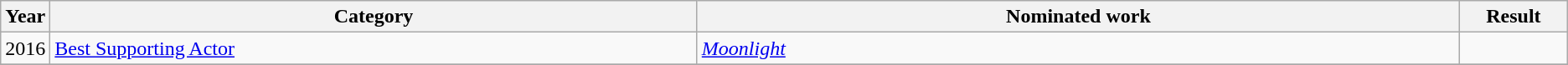<table class=wikitable>
<tr>
<th scope="col" style="width:1em;">Year</th>
<th scope="col" style="width:33em;">Category</th>
<th scope="col" style="width:39em;">Nominated work</th>
<th scope="col" style="width:5em;">Result</th>
</tr>
<tr>
<td>2016</td>
<td><a href='#'>Best Supporting Actor</a></td>
<td><em><a href='#'>Moonlight</a></em></td>
<td></td>
</tr>
<tr>
</tr>
</table>
